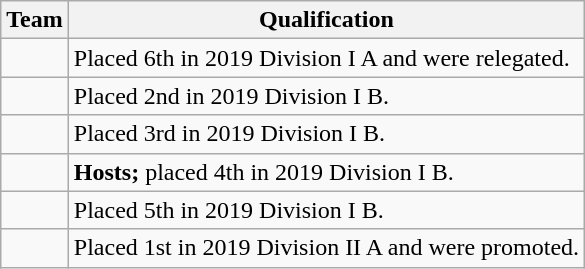<table class="wikitable">
<tr>
<th>Team</th>
<th>Qualification</th>
</tr>
<tr>
<td></td>
<td>Placed 6th in 2019 Division I A and were relegated.</td>
</tr>
<tr>
<td></td>
<td>Placed 2nd in 2019 Division I B.</td>
</tr>
<tr>
<td></td>
<td>Placed 3rd in 2019 Division I B.</td>
</tr>
<tr>
<td></td>
<td><strong>Hosts;</strong> placed 4th in 2019 Division I B.</td>
</tr>
<tr>
<td></td>
<td>Placed 5th in 2019 Division I B.</td>
</tr>
<tr>
<td></td>
<td>Placed 1st in 2019 Division II A and were promoted.</td>
</tr>
</table>
